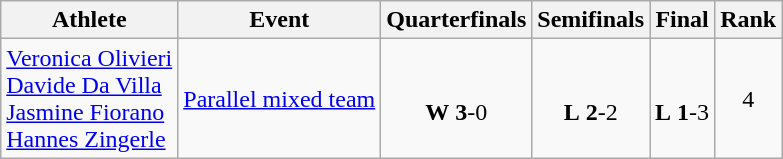<table class="wikitable">
<tr>
<th>Athlete</th>
<th>Event</th>
<th>Quarterfinals</th>
<th>Semifinals</th>
<th>Final</th>
<th>Rank</th>
</tr>
<tr>
<td><a href='#'>Veronica Olivieri</a><br><a href='#'>Davide Da Villa</a><br><a href='#'>Jasmine Fiorano</a><br><a href='#'>Hannes Zingerle</a></td>
<td><a href='#'>Parallel mixed team</a></td>
<td align="center"><br><strong>W</strong> <strong>3</strong>-0</td>
<td align="center"><br><strong>L</strong> <strong>2</strong>-2</td>
<td align="center"><br><strong>L</strong> <strong>1</strong>-3</td>
<td align="center">4</td>
</tr>
</table>
